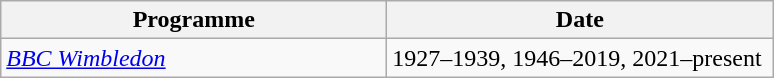<table class="wikitable">
<tr>
<th width=250>Programme</th>
<th width=250>Date</th>
</tr>
<tr>
<td><em><a href='#'>BBC Wimbledon</a></em></td>
<td>1927–1939, 1946–2019, 2021–present</td>
</tr>
</table>
